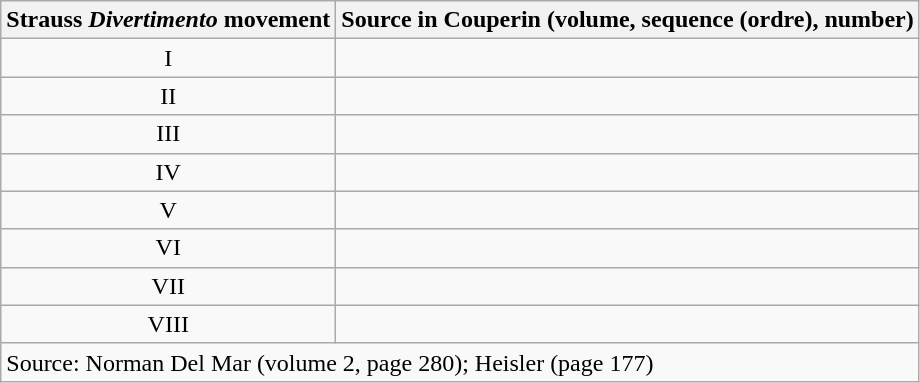<table class="wikitable">
<tr>
<th>Strauss <em>Divertimento</em> movement</th>
<th>Source in Couperin (volume, sequence (ordre), number)</th>
</tr>
<tr>
<td align=center>I</td>
<td></td>
</tr>
<tr>
<td align=center>II</td>
<td></td>
</tr>
<tr>
<td align=center>III</td>
<td></td>
</tr>
<tr>
<td align=center>IV</td>
<td></td>
</tr>
<tr>
<td align=center>V</td>
<td></td>
</tr>
<tr>
<td align=center>VI</td>
<td></td>
</tr>
<tr>
<td align=center>VII</td>
<td></td>
</tr>
<tr>
<td align=center>VIII</td>
<td></td>
</tr>
<tr>
<td colspan="3">Source: Norman Del Mar (volume 2, page 280); Heisler (page 177)</td>
</tr>
</table>
